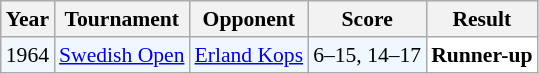<table class="sortable wikitable" style="font-size: 90%;">
<tr>
<th>Year</th>
<th>Tournament</th>
<th>Opponent</th>
<th>Score</th>
<th>Result</th>
</tr>
<tr style="background:#f0f8ff;">
<td align="center">1964</td>
<td align="left"><a href='#'>Swedish Open</a></td>
<td align="left"> <a href='#'>Erland Kops</a></td>
<td align="left">6–15, 14–17</td>
<td style="text-align:left; background: white"> <strong>Runner-up</strong></td>
</tr>
</table>
